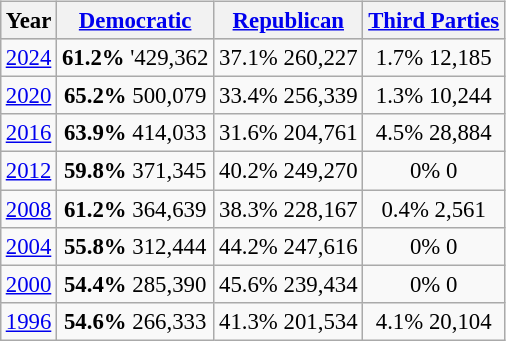<table class="wikitable"  style="float:right; margin:1em; font-size:95%;">
<tr style="background:lightgrey;">
<th>Year</th>
<th><a href='#'>Democratic</a></th>
<th><a href='#'>Republican</a></th>
<th><a href='#'>Third Parties</a></th>
</tr>
<tr>
<td align="center" ><a href='#'>2024</a></td>
<td align="center" ><strong>61.2%</strong> '429,362<em></td>
<td align="center" >37.1% </em>260,227<em></td>
<td align="center" >1.7% </em>12,185<em></td>
</tr>
<tr>
<td align="center" ><a href='#'>2020</a></td>
<td align="center" ><strong>65.2%</strong> </em>500,079<em></td>
<td align="center" >33.4% </em>256,339<em></td>
<td align="center" >1.3% </em>10,244<em></td>
</tr>
<tr>
<td align="center" ><a href='#'>2016</a></td>
<td align="center" ><strong>63.9%</strong> </em>414,033<em></td>
<td align="center" >31.6% </em>204,761<em></td>
<td align="center" >4.5% </em>28,884<em></td>
</tr>
<tr>
<td align="center" ><a href='#'>2012</a></td>
<td align="center" ><strong>59.8%</strong> </em>371,345<em></td>
<td align="center" >40.2% </em>249,270<em></td>
<td align="center" >0% </em>0<em></td>
</tr>
<tr>
<td align="center" ><a href='#'>2008</a></td>
<td align="center" ><strong>61.2%</strong> </em>364,639<em></td>
<td align="center" >38.3% </em>228,167<em></td>
<td align="center" >0.4% </em>2,561<em></td>
</tr>
<tr>
<td align="center" ><a href='#'>2004</a></td>
<td align="center" ><strong>55.8%</strong> </em>312,444<em></td>
<td align="center" >44.2% </em>247,616<em></td>
<td align="center" >0% </em>0<em></td>
</tr>
<tr>
<td align="center" ><a href='#'>2000</a></td>
<td align="center" ><strong>54.4%</strong> </em>285,390<em></td>
<td align="center" >45.6% </em>239,434<em></td>
<td align="center" >0% </em>0<em></td>
</tr>
<tr>
<td align="center" ><a href='#'>1996</a></td>
<td align="center" ><strong>54.6%</strong> </em>266,333<em></td>
<td align="center" >41.3% </em>201,534<em></td>
<td align="center" >4.1% </em>20,104<em></td>
</tr>
</table>
